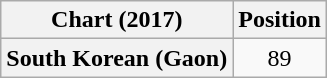<table class="wikitable plainrowheaders" style="text-align:center;">
<tr>
<th scope="col">Chart (2017)</th>
<th scope="col">Position</th>
</tr>
<tr>
<th scope="row">South Korean (Gaon)</th>
<td>89</td>
</tr>
</table>
